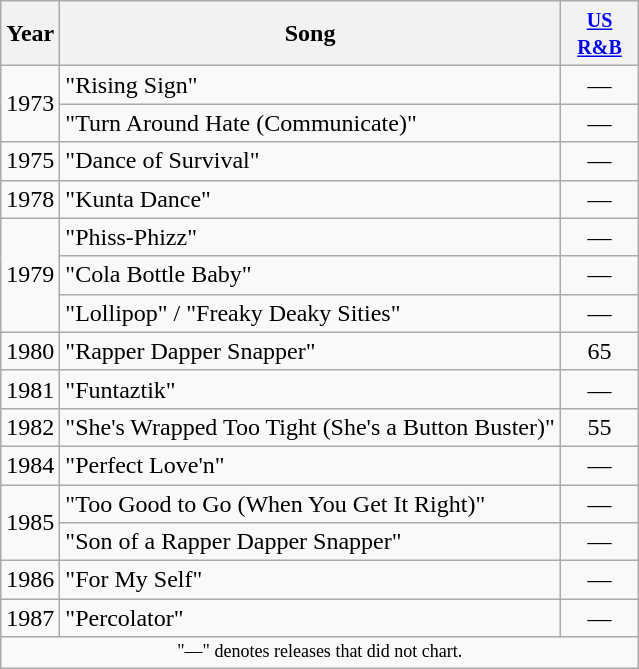<table class="wikitable">
<tr>
<th>Year</th>
<th>Song</th>
<th style="width:45px;"><small><a href='#'>US R&B</a></small><br></th>
</tr>
<tr>
<td rowspan="2">1973</td>
<td>"Rising Sign"</td>
<td align=center>—</td>
</tr>
<tr>
<td>"Turn Around Hate (Communicate)"</td>
<td align=center>—</td>
</tr>
<tr>
<td rowspan="1">1975</td>
<td>"Dance of Survival"</td>
<td align=center>—</td>
</tr>
<tr>
<td rowspan="1">1978</td>
<td>"Kunta Dance"</td>
<td align=center>—</td>
</tr>
<tr>
<td rowspan="3">1979</td>
<td>"Phiss-Phizz"</td>
<td align=center>—</td>
</tr>
<tr>
<td>"Cola Bottle Baby"</td>
<td align=center>—</td>
</tr>
<tr>
<td>"Lollipop" / "Freaky Deaky Sities"</td>
<td align=center>—</td>
</tr>
<tr>
<td rowspan="1">1980</td>
<td>"Rapper Dapper Snapper"</td>
<td align=center>65</td>
</tr>
<tr>
<td rowspan="1">1981</td>
<td>"Funtaztik"</td>
<td align=center>—</td>
</tr>
<tr>
<td rowspan="1">1982</td>
<td>"She's Wrapped Too Tight (She's a Button Buster)"</td>
<td align=center>55</td>
</tr>
<tr>
<td rowspan="1">1984</td>
<td>"Perfect Love'n"</td>
<td align=center>—</td>
</tr>
<tr>
<td rowspan="2">1985</td>
<td>"Too Good to Go (When You Get It Right)"</td>
<td align=center>—</td>
</tr>
<tr>
<td>"Son of a Rapper Dapper Snapper"</td>
<td align=center>—</td>
</tr>
<tr>
<td rowspan="1">1986</td>
<td>"For My Self"</td>
<td align=center>—</td>
</tr>
<tr>
<td rowspan="1">1987</td>
<td>"Percolator"</td>
<td align=center>—</td>
</tr>
<tr>
<td colspan="6" style="text-align:center; font-size:9pt;">"—" denotes releases that did not chart.</td>
</tr>
</table>
